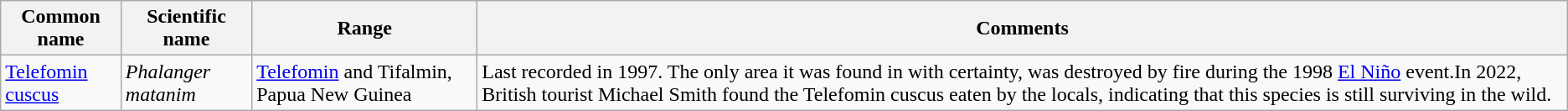<table class="wikitable sortable">
<tr>
<th>Common name</th>
<th>Scientific name</th>
<th>Range</th>
<th class="unsortable">Comments</th>
</tr>
<tr>
<td><a href='#'>Telefomin cuscus</a></td>
<td><em>Phalanger matanim</em></td>
<td><a href='#'>Telefomin</a> and Tifalmin, Papua New Guinea</td>
<td>Last recorded in 1997. The only area it was found in with certainty, was destroyed by fire during the 1998 <a href='#'>El Niño</a> event.In 2022, British tourist Michael Smith found the Telefomin cuscus eaten by the locals, indicating that this species is still surviving in the wild.</td>
</tr>
</table>
